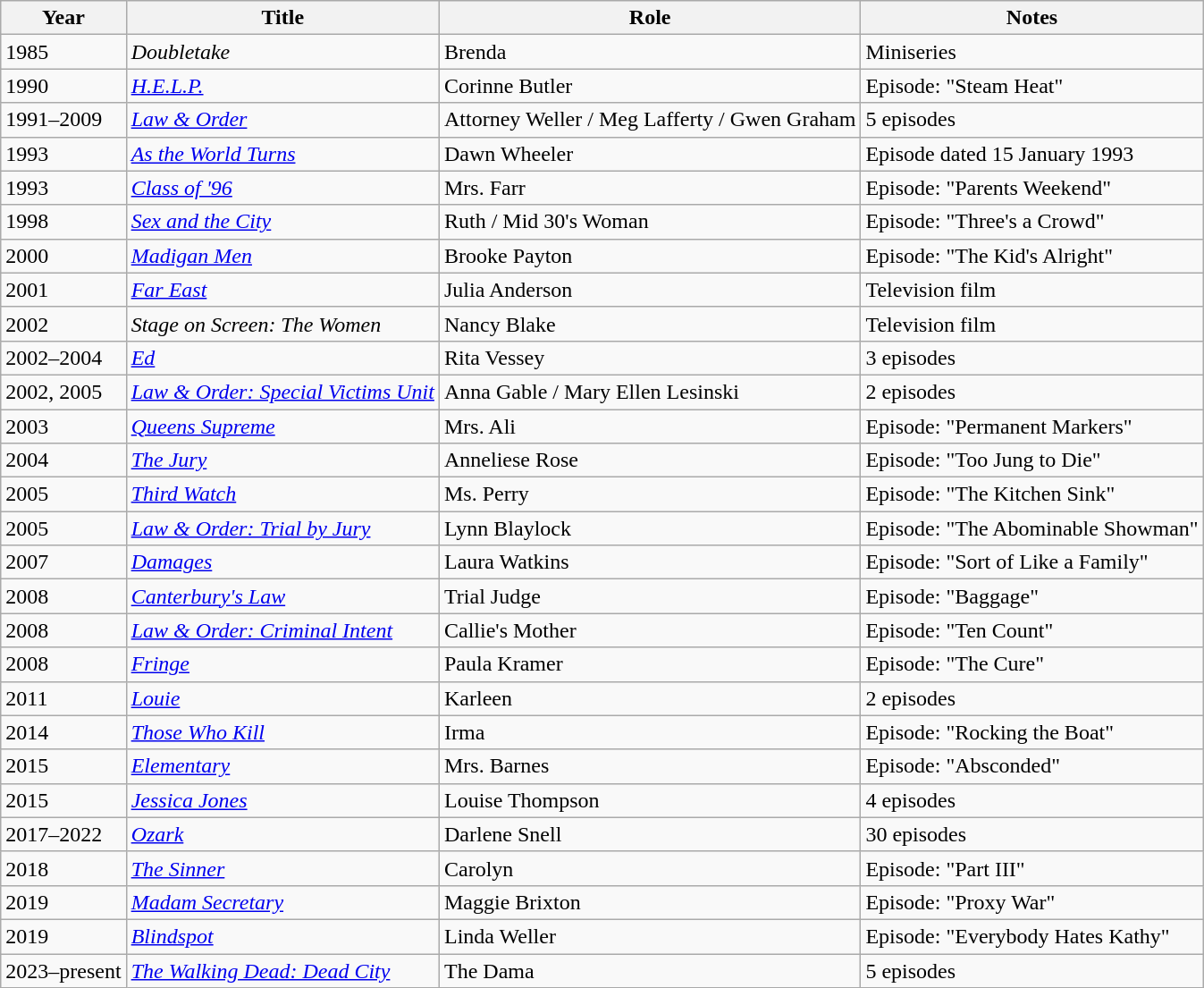<table class="wikitable">
<tr>
<th>Year</th>
<th>Title</th>
<th>Role</th>
<th>Notes</th>
</tr>
<tr>
<td>1985</td>
<td><em>Doubletake</em></td>
<td>Brenda</td>
<td>Miniseries</td>
</tr>
<tr>
<td>1990</td>
<td><em><a href='#'>H.E.L.P.</a></em></td>
<td>Corinne Butler</td>
<td>Episode: "Steam Heat"</td>
</tr>
<tr>
<td>1991–2009</td>
<td><em><a href='#'>Law & Order</a></em></td>
<td>Attorney Weller / Meg Lafferty / Gwen Graham</td>
<td>5 episodes</td>
</tr>
<tr>
<td>1993</td>
<td><em><a href='#'>As the World Turns</a></em></td>
<td>Dawn Wheeler</td>
<td>Episode dated 15 January 1993</td>
</tr>
<tr>
<td>1993</td>
<td><em><a href='#'>Class of '96</a></em></td>
<td>Mrs. Farr</td>
<td>Episode: "Parents Weekend"</td>
</tr>
<tr>
<td>1998</td>
<td><em><a href='#'>Sex and the City</a></em></td>
<td>Ruth / Mid 30's Woman</td>
<td>Episode: "Three's a Crowd"</td>
</tr>
<tr>
<td>2000</td>
<td><em><a href='#'>Madigan Men</a></em></td>
<td>Brooke Payton</td>
<td>Episode: "The Kid's Alright"</td>
</tr>
<tr>
<td>2001</td>
<td><em><a href='#'>Far East</a></em></td>
<td>Julia Anderson</td>
<td>Television film</td>
</tr>
<tr>
<td>2002</td>
<td><em>Stage on Screen: The Women</em></td>
<td>Nancy Blake</td>
<td>Television film</td>
</tr>
<tr>
<td>2002–2004</td>
<td><em><a href='#'>Ed</a></em></td>
<td>Rita Vessey</td>
<td>3 episodes</td>
</tr>
<tr>
<td>2002, 2005</td>
<td><em><a href='#'>Law & Order: Special Victims Unit</a></em></td>
<td>Anna Gable / Mary Ellen Lesinski</td>
<td>2 episodes</td>
</tr>
<tr>
<td>2003</td>
<td><em><a href='#'>Queens Supreme</a></em></td>
<td>Mrs. Ali</td>
<td>Episode: "Permanent Markers"</td>
</tr>
<tr>
<td>2004</td>
<td><em><a href='#'>The Jury</a></em></td>
<td>Anneliese Rose</td>
<td>Episode: "Too Jung to Die"</td>
</tr>
<tr>
<td>2005</td>
<td><em><a href='#'>Third Watch</a></em></td>
<td>Ms. Perry</td>
<td>Episode: "The Kitchen Sink"</td>
</tr>
<tr>
<td>2005</td>
<td><em><a href='#'>Law & Order: Trial by Jury</a></em></td>
<td>Lynn Blaylock</td>
<td>Episode: "The Abominable Showman"</td>
</tr>
<tr>
<td>2007</td>
<td><em><a href='#'>Damages</a></em></td>
<td>Laura Watkins</td>
<td>Episode: "Sort of Like a Family"</td>
</tr>
<tr>
<td>2008</td>
<td><em><a href='#'>Canterbury's Law</a></em></td>
<td>Trial Judge</td>
<td>Episode: "Baggage"</td>
</tr>
<tr>
<td>2008</td>
<td><em><a href='#'>Law & Order: Criminal Intent</a></em></td>
<td>Callie's Mother</td>
<td>Episode: "Ten Count"</td>
</tr>
<tr>
<td>2008</td>
<td><em><a href='#'>Fringe</a></em></td>
<td>Paula Kramer</td>
<td>Episode: "The Cure"</td>
</tr>
<tr>
<td>2011</td>
<td><em><a href='#'>Louie</a></em></td>
<td>Karleen</td>
<td>2 episodes</td>
</tr>
<tr>
<td>2014</td>
<td><em><a href='#'>Those Who Kill</a></em></td>
<td>Irma</td>
<td>Episode: "Rocking the Boat"</td>
</tr>
<tr>
<td>2015</td>
<td><em><a href='#'>Elementary</a></em></td>
<td>Mrs. Barnes</td>
<td>Episode: "Absconded"</td>
</tr>
<tr>
<td>2015</td>
<td><em><a href='#'>Jessica Jones</a></em></td>
<td>Louise Thompson</td>
<td>4 episodes</td>
</tr>
<tr>
<td>2017–2022</td>
<td><em><a href='#'>Ozark</a></em></td>
<td>Darlene Snell</td>
<td>30 episodes</td>
</tr>
<tr>
<td>2018</td>
<td><em><a href='#'>The Sinner</a></em></td>
<td>Carolyn</td>
<td>Episode: "Part III"</td>
</tr>
<tr>
<td>2019</td>
<td><em><a href='#'>Madam Secretary</a></em></td>
<td>Maggie Brixton</td>
<td>Episode: "Proxy War"</td>
</tr>
<tr>
<td>2019</td>
<td><em><a href='#'>Blindspot</a></em></td>
<td>Linda Weller</td>
<td>Episode: "Everybody Hates Kathy"</td>
</tr>
<tr>
<td>2023–present</td>
<td><em><a href='#'>The Walking Dead: Dead City</a></em></td>
<td>The Dama</td>
<td>5 episodes</td>
</tr>
</table>
